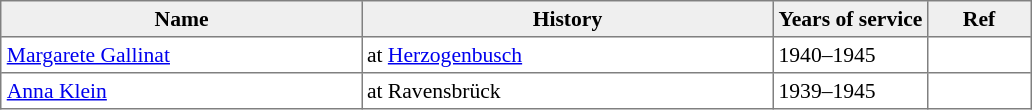<table align="center" border="1" cellpadding="3" cellspacing="0" style="font-size: 90%; border: gray solid 1px; border-collapse: collapse; text-align: middle;">
<tr>
<th bgcolor="#efefef" style="width: 35%">Name</th>
<th bgcolor="#efefef" style="width: 40%">History</th>
<th bgcolor="#efefef" style="width: 15%">Years of service</th>
<th bgcolor="#efefef" style="width: 10%">Ref</th>
</tr>
<tr>
<td><a href='#'>Margarete Gallinat</a></td>
<td> at <a href='#'>Herzogenbusch</a></td>
<td>1940–1945</td>
<td></td>
</tr>
<tr>
<td><a href='#'>Anna Klein</a></td>
<td> at Ravensbrück</td>
<td>1939–1945</td>
<td></td>
</tr>
</table>
